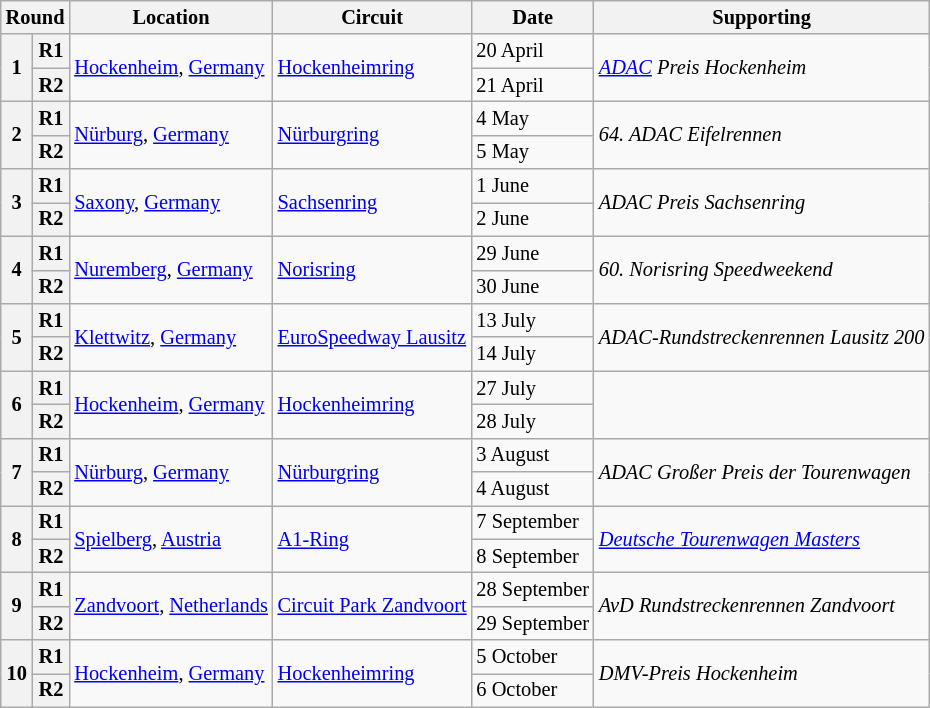<table class="wikitable" style="font-size: 85%;">
<tr>
<th colspan=2>Round</th>
<th>Location</th>
<th>Circuit</th>
<th>Date</th>
<th>Supporting</th>
</tr>
<tr>
<th rowspan=2>1</th>
<th>R1</th>
<td rowspan=2> <a href='#'>Hockenheim</a>, <a href='#'>Germany</a></td>
<td rowspan=2><a href='#'>Hockenheimring</a></td>
<td>20 April</td>
<td rowspan=2><em><a href='#'>ADAC</a> Preis Hockenheim</em></td>
</tr>
<tr>
<th>R2</th>
<td>21 April</td>
</tr>
<tr>
<th rowspan=2>2</th>
<th>R1</th>
<td rowspan=2> <a href='#'>Nürburg</a>, <a href='#'>Germany</a></td>
<td rowspan=2><a href='#'>Nürburgring</a></td>
<td>4 May</td>
<td rowspan=2><em>64. ADAC Eifelrennen</em></td>
</tr>
<tr>
<th>R2</th>
<td>5 May</td>
</tr>
<tr>
<th rowspan=2>3</th>
<th>R1</th>
<td rowspan=2> <a href='#'>Saxony</a>, <a href='#'>Germany</a></td>
<td rowspan=2><a href='#'>Sachsenring</a></td>
<td>1 June</td>
<td rowspan=2><em>ADAC Preis Sachsenring</em></td>
</tr>
<tr>
<th>R2</th>
<td>2 June</td>
</tr>
<tr>
<th rowspan=2>4</th>
<th>R1</th>
<td rowspan=2> <a href='#'>Nuremberg</a>, <a href='#'>Germany</a></td>
<td rowspan=2><a href='#'>Norisring</a></td>
<td>29 June</td>
<td rowspan=2><em>60. Norisring Speedweekend</em></td>
</tr>
<tr>
<th>R2</th>
<td>30 June</td>
</tr>
<tr>
<th rowspan=2>5</th>
<th>R1</th>
<td rowspan=2> <a href='#'>Klettwitz</a>, <a href='#'>Germany</a></td>
<td rowspan=2><a href='#'>EuroSpeedway Lausitz</a></td>
<td>13 July</td>
<td rowspan=2><em>ADAC-Rundstreckenrennen Lausitz 200</em></td>
</tr>
<tr>
<th>R2</th>
<td>14 July</td>
</tr>
<tr>
<th rowspan=2>6</th>
<th>R1</th>
<td rowspan=2> <a href='#'>Hockenheim</a>, <a href='#'>Germany</a></td>
<td rowspan=2><a href='#'>Hockenheimring</a></td>
<td>27 July</td>
<td rowspan=2><em></em></td>
</tr>
<tr>
<th>R2</th>
<td>28 July</td>
</tr>
<tr>
<th rowspan=2>7</th>
<th>R1</th>
<td rowspan=2> <a href='#'>Nürburg</a>, <a href='#'>Germany</a></td>
<td rowspan=2><a href='#'>Nürburgring</a></td>
<td>3 August</td>
<td rowspan=2><em>	ADAC Großer Preis der Tourenwagen</em></td>
</tr>
<tr>
<th>R2</th>
<td>4 August</td>
</tr>
<tr>
<th rowspan=2>8</th>
<th>R1</th>
<td rowspan=2> <a href='#'>Spielberg</a>, <a href='#'>Austria</a></td>
<td rowspan=2><a href='#'>A1-Ring</a></td>
<td>7 September</td>
<td rowspan=2><em><a href='#'>Deutsche Tourenwagen Masters</a></em></td>
</tr>
<tr>
<th>R2</th>
<td>8 September</td>
</tr>
<tr>
<th rowspan=2>9</th>
<th>R1</th>
<td rowspan=2> <a href='#'>Zandvoort</a>, <a href='#'>Netherlands</a></td>
<td rowspan=2><a href='#'>Circuit Park Zandvoort</a></td>
<td>28 September</td>
<td rowspan=2><em>AvD Rundstreckenrennen Zandvoort</em></td>
</tr>
<tr>
<th>R2</th>
<td>29 September</td>
</tr>
<tr>
<th rowspan=2>10</th>
<th>R1</th>
<td rowspan=2> <a href='#'>Hockenheim</a>, <a href='#'>Germany</a></td>
<td rowspan=2><a href='#'>Hockenheimring</a></td>
<td>5 October</td>
<td rowspan=2><em>DMV-Preis Hockenheim</em></td>
</tr>
<tr>
<th>R2</th>
<td>6 October</td>
</tr>
</table>
